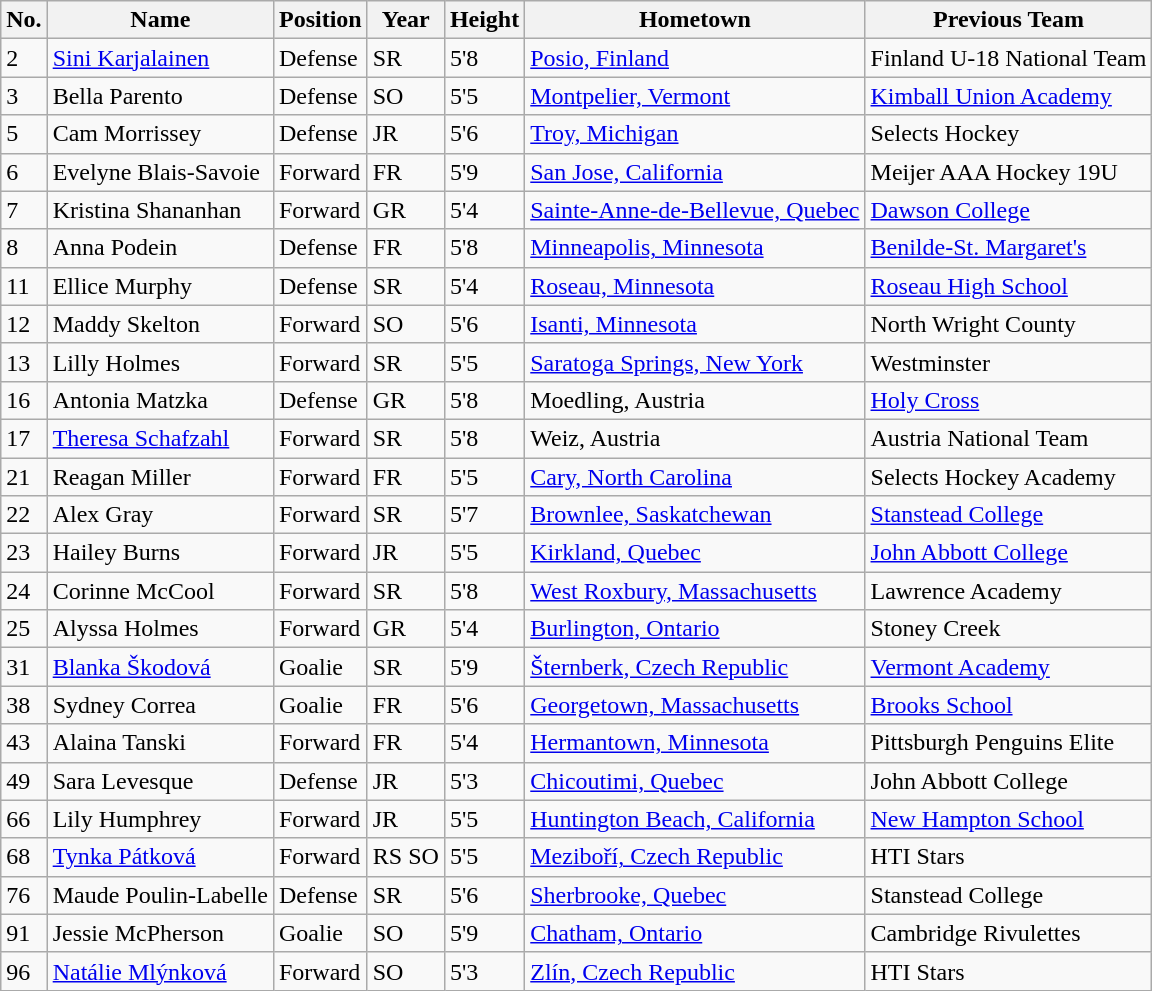<table class="wikitable sortable">
<tr>
<th>No.</th>
<th>Name</th>
<th>Position</th>
<th>Year</th>
<th>Height</th>
<th>Hometown</th>
<th>Previous Team</th>
</tr>
<tr>
<td>2</td>
<td><a href='#'>Sini Karjalainen</a></td>
<td>Defense</td>
<td>SR</td>
<td>5'8</td>
<td><a href='#'>Posio, Finland</a></td>
<td>Finland U-18 National Team</td>
</tr>
<tr>
<td>3</td>
<td>Bella Parento</td>
<td>Defense</td>
<td>SO</td>
<td>5'5</td>
<td><a href='#'>Montpelier, Vermont</a></td>
<td><a href='#'>Kimball Union Academy</a></td>
</tr>
<tr>
<td>5</td>
<td>Cam Morrissey</td>
<td>Defense</td>
<td>JR</td>
<td>5'6</td>
<td><a href='#'>Troy, Michigan</a></td>
<td>Selects Hockey</td>
</tr>
<tr>
<td>6</td>
<td>Evelyne Blais-Savoie</td>
<td>Forward</td>
<td>FR</td>
<td>5'9</td>
<td><a href='#'>San Jose, California</a></td>
<td>Meijer AAA Hockey 19U</td>
</tr>
<tr>
<td>7</td>
<td>Kristina Shananhan</td>
<td>Forward</td>
<td>GR</td>
<td>5'4</td>
<td><a href='#'>Sainte-Anne-de-Bellevue, Quebec</a></td>
<td><a href='#'>Dawson College</a></td>
</tr>
<tr>
<td>8</td>
<td>Anna Podein</td>
<td>Defense</td>
<td>FR</td>
<td>5'8</td>
<td><a href='#'>Minneapolis, Minnesota</a></td>
<td><a href='#'>Benilde-St. Margaret's</a></td>
</tr>
<tr>
<td>11</td>
<td>Ellice Murphy</td>
<td>Defense</td>
<td>SR</td>
<td>5'4</td>
<td><a href='#'>Roseau, Minnesota</a></td>
<td><a href='#'>Roseau High School</a></td>
</tr>
<tr>
<td>12</td>
<td>Maddy Skelton</td>
<td>Forward</td>
<td>SO</td>
<td>5'6</td>
<td><a href='#'>Isanti, Minnesota</a></td>
<td>North Wright County</td>
</tr>
<tr>
<td>13</td>
<td>Lilly Holmes</td>
<td>Forward</td>
<td>SR</td>
<td>5'5</td>
<td><a href='#'>Saratoga Springs, New York</a></td>
<td>Westminster</td>
</tr>
<tr>
<td>16</td>
<td>Antonia Matzka</td>
<td>Defense</td>
<td>GR</td>
<td>5'8</td>
<td>Moedling, Austria</td>
<td><a href='#'>Holy Cross</a></td>
</tr>
<tr>
<td>17</td>
<td><a href='#'>Theresa Schafzahl</a></td>
<td>Forward</td>
<td>SR</td>
<td>5'8</td>
<td>Weiz, Austria</td>
<td>Austria National Team</td>
</tr>
<tr>
<td>21</td>
<td>Reagan Miller</td>
<td>Forward</td>
<td>FR</td>
<td>5'5</td>
<td><a href='#'>Cary, North Carolina</a></td>
<td>Selects Hockey Academy</td>
</tr>
<tr>
<td>22</td>
<td>Alex Gray</td>
<td>Forward</td>
<td>SR</td>
<td>5'7</td>
<td><a href='#'>Brownlee, Saskatchewan</a></td>
<td><a href='#'>Stanstead College</a></td>
</tr>
<tr>
<td>23</td>
<td>Hailey Burns</td>
<td>Forward</td>
<td>JR</td>
<td>5'5</td>
<td><a href='#'>Kirkland, Quebec</a></td>
<td><a href='#'>John Abbott College</a></td>
</tr>
<tr>
<td>24</td>
<td>Corinne McCool</td>
<td>Forward</td>
<td>SR</td>
<td>5'8</td>
<td><a href='#'>West Roxbury, Massachusetts</a></td>
<td>Lawrence Academy</td>
</tr>
<tr>
<td>25</td>
<td>Alyssa Holmes</td>
<td>Forward</td>
<td>GR</td>
<td>5'4</td>
<td><a href='#'>Burlington, Ontario</a></td>
<td>Stoney Creek</td>
</tr>
<tr>
<td>31</td>
<td><a href='#'>Blanka Škodová</a></td>
<td>Goalie</td>
<td>SR</td>
<td>5'9</td>
<td><a href='#'>Šternberk, Czech Republic</a></td>
<td><a href='#'>Vermont Academy</a></td>
</tr>
<tr>
<td>38</td>
<td>Sydney Correa</td>
<td>Goalie</td>
<td>FR</td>
<td>5'6</td>
<td><a href='#'>Georgetown, Massachusetts</a></td>
<td><a href='#'>Brooks School</a></td>
</tr>
<tr>
<td>43</td>
<td>Alaina Tanski</td>
<td>Forward</td>
<td>FR</td>
<td>5'4</td>
<td><a href='#'>Hermantown, Minnesota</a></td>
<td>Pittsburgh Penguins Elite</td>
</tr>
<tr>
<td>49</td>
<td>Sara Levesque</td>
<td>Defense</td>
<td>JR</td>
<td>5'3</td>
<td><a href='#'>Chicoutimi, Quebec</a></td>
<td>John Abbott College</td>
</tr>
<tr>
<td>66</td>
<td>Lily Humphrey</td>
<td>Forward</td>
<td>JR</td>
<td>5'5</td>
<td><a href='#'>Huntington Beach, California</a></td>
<td><a href='#'>New Hampton School</a></td>
</tr>
<tr>
<td>68</td>
<td><a href='#'>Tynka Pátková</a></td>
<td>Forward</td>
<td>RS SO</td>
<td>5'5</td>
<td><a href='#'>Meziboří, Czech Republic</a></td>
<td>HTI Stars</td>
</tr>
<tr>
<td>76</td>
<td>Maude Poulin-Labelle</td>
<td>Defense</td>
<td>SR</td>
<td>5'6</td>
<td><a href='#'>Sherbrooke, Quebec</a></td>
<td>Stanstead College</td>
</tr>
<tr>
<td>91</td>
<td>Jessie McPherson</td>
<td>Goalie</td>
<td>SO</td>
<td>5'9</td>
<td><a href='#'>Chatham, Ontario</a></td>
<td>Cambridge Rivulettes</td>
</tr>
<tr>
<td>96</td>
<td><a href='#'>Natálie Mlýnková</a></td>
<td>Forward</td>
<td>SO</td>
<td>5'3</td>
<td><a href='#'>Zlín, Czech Republic</a></td>
<td>HTI Stars</td>
</tr>
</table>
